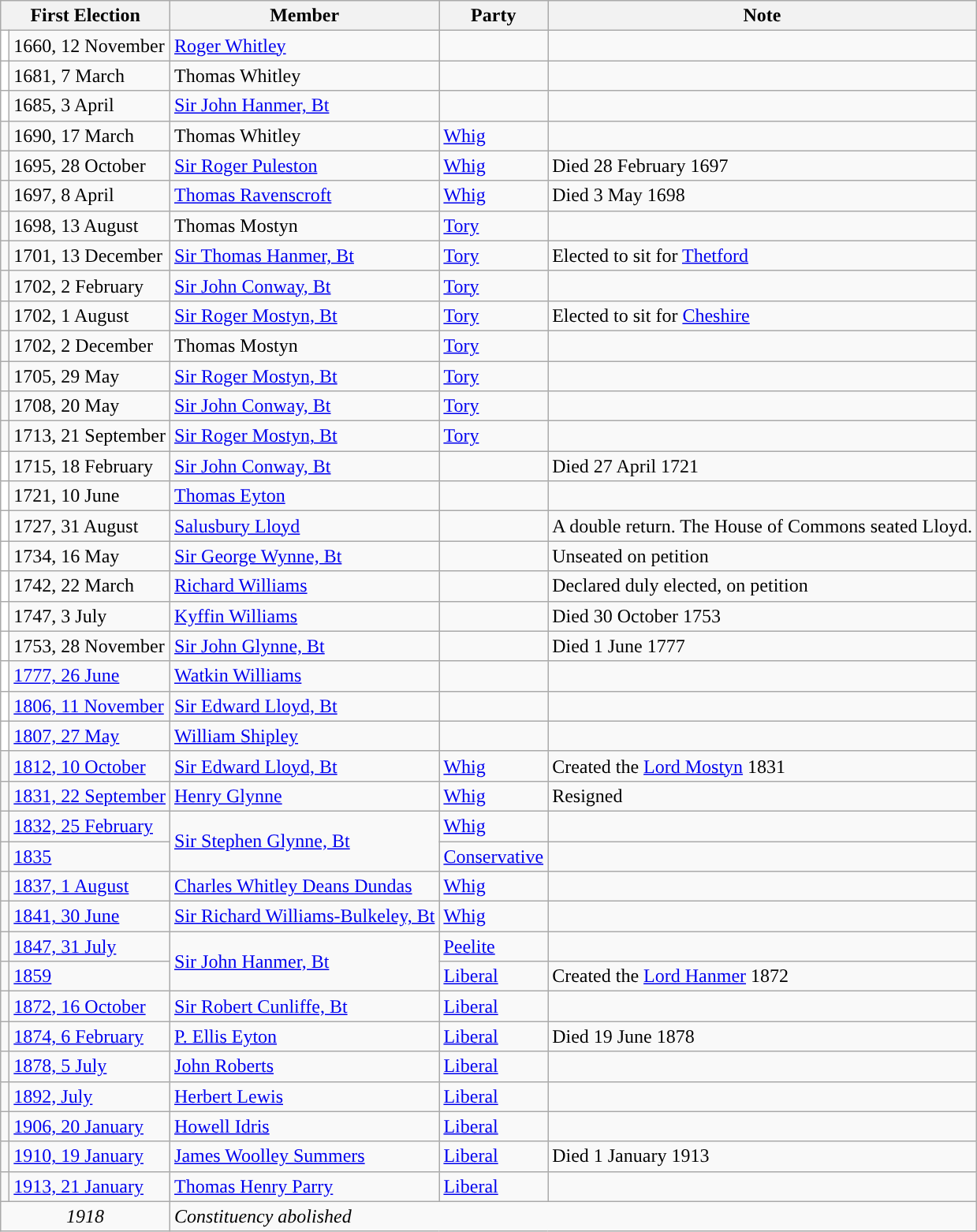<table class="wikitable">
<tr>
<th colspan="2">First Election</th>
<th>Member</th>
<th>Party</th>
<th>Note</th>
</tr>
<tr>
<td style="color:inherit;background-color: white"></td>
<td>1660, 12 November</td>
<td><a href='#'>Roger Whitley</a></td>
<td></td>
<td></td>
</tr>
<tr>
<td style="color:inherit;background-color: white"></td>
<td>1681, 7 March</td>
<td>Thomas Whitley</td>
<td></td>
<td></td>
</tr>
<tr>
<td style="color:inherit;background-color: white"></td>
<td>1685, 3 April</td>
<td><a href='#'>Sir John Hanmer, Bt</a></td>
<td></td>
<td></td>
</tr>
<tr>
<td style="color:inherit;background-color: "></td>
<td>1690, 17 March</td>
<td>Thomas Whitley</td>
<td><a href='#'>Whig</a></td>
<td></td>
</tr>
<tr>
<td style="color:inherit;background-color: "></td>
<td>1695, 28 October</td>
<td><a href='#'>Sir Roger Puleston</a></td>
<td><a href='#'>Whig</a></td>
<td>Died 28 February 1697</td>
</tr>
<tr>
<td style="color:inherit;background-color: "></td>
<td>1697, 8 April</td>
<td><a href='#'>Thomas Ravenscroft</a></td>
<td><a href='#'>Whig</a></td>
<td>Died 3 May 1698</td>
</tr>
<tr>
<td style="color:inherit;background-color: "></td>
<td>1698, 13 August</td>
<td>Thomas Mostyn</td>
<td><a href='#'>Tory</a></td>
<td></td>
</tr>
<tr>
<td style="color:inherit;background-color: "></td>
<td>1701, 13 December</td>
<td><a href='#'>Sir Thomas Hanmer, Bt</a></td>
<td><a href='#'>Tory</a></td>
<td>Elected to sit for <a href='#'>Thetford</a></td>
</tr>
<tr>
<td style="color:inherit;background-color: "></td>
<td>1702, 2 February</td>
<td><a href='#'>Sir John Conway, Bt</a></td>
<td><a href='#'>Tory</a></td>
<td></td>
</tr>
<tr>
<td style="color:inherit;background-color: "></td>
<td>1702, 1 August</td>
<td><a href='#'>Sir Roger Mostyn, Bt</a></td>
<td><a href='#'>Tory</a></td>
<td>Elected to sit for <a href='#'>Cheshire</a></td>
</tr>
<tr>
<td style="color:inherit;background-color: "></td>
<td>1702, 2 December</td>
<td>Thomas Mostyn</td>
<td><a href='#'>Tory</a></td>
<td></td>
</tr>
<tr>
<td style="color:inherit;background-color: "></td>
<td>1705, 29 May</td>
<td><a href='#'>Sir Roger Mostyn, Bt</a></td>
<td><a href='#'>Tory</a></td>
<td></td>
</tr>
<tr>
<td style="color:inherit;background-color: "></td>
<td>1708, 20 May</td>
<td><a href='#'>Sir John Conway, Bt</a></td>
<td><a href='#'>Tory</a></td>
<td></td>
</tr>
<tr>
<td style="color:inherit;background-color: "></td>
<td>1713, 21 September</td>
<td><a href='#'>Sir Roger Mostyn, Bt</a></td>
<td><a href='#'>Tory</a></td>
<td></td>
</tr>
<tr>
<td style="color:inherit;background-color: white"></td>
<td>1715, 18 February</td>
<td><a href='#'>Sir John Conway, Bt</a></td>
<td></td>
<td>Died 27 April 1721</td>
</tr>
<tr>
<td style="color:inherit;background-color: white"></td>
<td>1721, 10 June</td>
<td><a href='#'>Thomas Eyton</a></td>
<td></td>
<td></td>
</tr>
<tr>
<td style="color:inherit;background-color: white"></td>
<td>1727, 31 August</td>
<td><a href='#'>Salusbury Lloyd</a></td>
<td></td>
<td>A double return. The House of Commons seated Lloyd.</td>
</tr>
<tr>
<td style="color:inherit;background-color: white"></td>
<td>1734, 16 May</td>
<td><a href='#'>Sir George Wynne, Bt</a></td>
<td></td>
<td>Unseated on petition</td>
</tr>
<tr>
<td style="color:inherit;background-color: white"></td>
<td>1742, 22 March</td>
<td><a href='#'>Richard Williams</a></td>
<td></td>
<td>Declared duly elected, on petition</td>
</tr>
<tr>
<td style="color:inherit;background-color: white"></td>
<td>1747, 3 July</td>
<td><a href='#'>Kyffin Williams</a></td>
<td></td>
<td>Died 30 October 1753</td>
</tr>
<tr>
<td style="color:inherit;background-color: white"></td>
<td>1753, 28 November</td>
<td><a href='#'>Sir John Glynne, Bt</a></td>
<td></td>
<td>Died 1 June 1777</td>
</tr>
<tr>
<td style="color:inherit;background-color: white"></td>
<td><a href='#'>1777, 26 June</a></td>
<td><a href='#'>Watkin Williams</a></td>
<td></td>
<td></td>
</tr>
<tr>
<td style="color:inherit;background-color: white"></td>
<td><a href='#'>1806, 11 November</a></td>
<td><a href='#'>Sir Edward Lloyd, Bt</a></td>
<td></td>
<td></td>
</tr>
<tr>
<td style="color:inherit;background-color: white"></td>
<td><a href='#'>1807, 27 May</a></td>
<td><a href='#'>William Shipley</a></td>
<td></td>
<td></td>
</tr>
<tr>
<td style="color:inherit;background-color: "></td>
<td><a href='#'>1812, 10 October</a></td>
<td><a href='#'>Sir Edward Lloyd, Bt</a></td>
<td><a href='#'>Whig</a></td>
<td>Created the <a href='#'>Lord Mostyn</a> 1831</td>
</tr>
<tr>
<td style="color:inherit;background-color: "></td>
<td><a href='#'>1831, 22 September</a></td>
<td><a href='#'>Henry Glynne</a></td>
<td><a href='#'>Whig</a></td>
<td>Resigned</td>
</tr>
<tr>
<td style="color:inherit;background-color: "></td>
<td><a href='#'>1832, 25 February</a></td>
<td rowspan="2"><a href='#'>Sir Stephen Glynne, Bt</a></td>
<td><a href='#'>Whig</a></td>
<td></td>
</tr>
<tr>
<td style="color:inherit;background-color: "></td>
<td><a href='#'>1835</a></td>
<td><a href='#'>Conservative</a></td>
<td></td>
</tr>
<tr>
<td style="color:inherit;background-color: "></td>
<td><a href='#'>1837, 1 August</a></td>
<td><a href='#'>Charles Whitley Deans Dundas</a></td>
<td><a href='#'>Whig</a></td>
<td></td>
</tr>
<tr>
<td style="color:inherit;background-color: "></td>
<td><a href='#'>1841, 30 June</a></td>
<td><a href='#'>Sir Richard Williams-Bulkeley, Bt</a></td>
<td><a href='#'>Whig</a></td>
<td></td>
</tr>
<tr>
<td style="color:inherit;background-color: "></td>
<td><a href='#'>1847, 31 July</a></td>
<td rowspan="2"><a href='#'>Sir John Hanmer, Bt</a></td>
<td><a href='#'>Peelite</a></td>
<td></td>
</tr>
<tr>
<td style="color:inherit;background-color: "></td>
<td><a href='#'>1859</a></td>
<td><a href='#'>Liberal</a></td>
<td>Created the <a href='#'>Lord Hanmer</a> 1872</td>
</tr>
<tr>
<td style="color:inherit;background-color: "></td>
<td><a href='#'>1872, 16 October</a></td>
<td><a href='#'>Sir Robert Cunliffe, Bt</a></td>
<td><a href='#'>Liberal</a></td>
<td></td>
</tr>
<tr>
<td style="color:inherit;background-color: "></td>
<td><a href='#'>1874, 6 February</a></td>
<td><a href='#'>P. Ellis Eyton</a></td>
<td><a href='#'>Liberal</a></td>
<td>Died 19 June 1878</td>
</tr>
<tr>
<td style="color:inherit;background-color: "></td>
<td><a href='#'>1878, 5 July</a></td>
<td><a href='#'>John Roberts</a></td>
<td><a href='#'>Liberal</a></td>
<td></td>
</tr>
<tr>
<td style="color:inherit;background-color: "></td>
<td><a href='#'>1892, July</a></td>
<td><a href='#'>Herbert Lewis</a></td>
<td><a href='#'>Liberal</a></td>
<td></td>
</tr>
<tr>
<td style="color:inherit;background-color: "></td>
<td><a href='#'>1906, 20 January</a></td>
<td><a href='#'>Howell Idris</a></td>
<td><a href='#'>Liberal</a></td>
<td></td>
</tr>
<tr>
<td style="color:inherit;background-color: "></td>
<td><a href='#'>1910, 19 January</a></td>
<td><a href='#'>James Woolley Summers</a></td>
<td><a href='#'>Liberal</a></td>
<td>Died 1 January 1913</td>
</tr>
<tr>
<td style="color:inherit;background-color: "></td>
<td><a href='#'>1913, 21 January</a></td>
<td><a href='#'>Thomas Henry Parry</a></td>
<td><a href='#'>Liberal</a></td>
<td></td>
</tr>
<tr>
<td colspan="2" align="center"><em>1918</em></td>
<td colspan="3"><em>Constituency abolished</em></td>
</tr>
</table>
